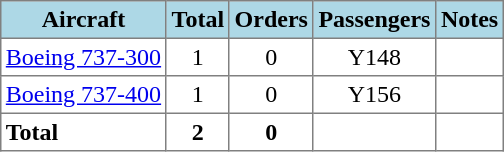<table class="toccolours" border="1" cellpadding="3" style="margin:1em auto; border-collapse:collapse">
<tr bgcolor=lightblue>
<th>Aircraft</th>
<th>Total</th>
<th>Orders</th>
<th>Passengers</th>
<th>Notes</th>
</tr>
<tr>
<td><a href='#'>Boeing 737-300</a></td>
<td align="center">1</td>
<td align="center">0</td>
<td align="center">Y148</td>
<td></td>
</tr>
<tr>
<td><a href='#'>Boeing 737-400</a></td>
<td align="center">1</td>
<td align="center">0</td>
<td align="center">Y156</td>
<td></td>
</tr>
<tr>
<td><strong>Total</strong></td>
<th>2</th>
<th>0</th>
<th></th>
</tr>
</table>
